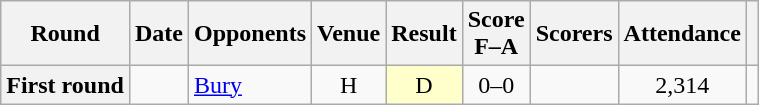<table class="wikitable plainrowheaders" style="text-align:center">
<tr>
<th scope="col">Round</th>
<th scope="col">Date</th>
<th scope="col">Opponents</th>
<th scope="col">Venue</th>
<th scope="col">Result</th>
<th scope="col">Score<br>F–A</th>
<th scope="col">Scorers</th>
<th scope="col">Attendance</th>
<th scope="col"></th>
</tr>
<tr>
<th scope=row>First round</th>
<td align=left></td>
<td align=left><a href='#'>Bury</a></td>
<td>H</td>
<td bgcolor="#FFFFCC">D</td>
<td>0–0 <br></td>
<td></td>
<td>2,314</td>
<td></td>
</tr>
</table>
